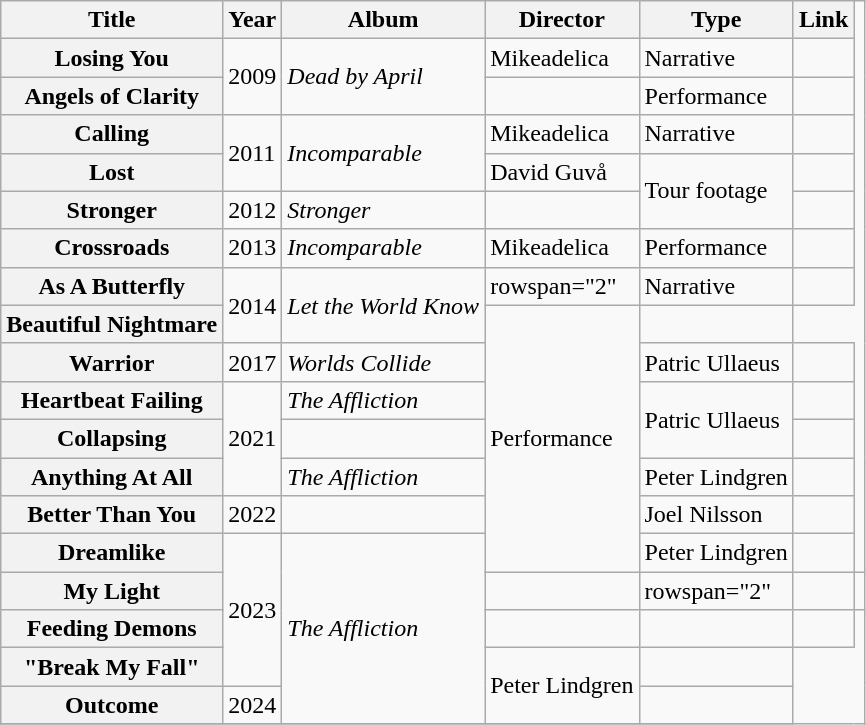<table class="wikitable plainrowheaders">
<tr>
<th>Title</th>
<th>Year</th>
<th>Album</th>
<th>Director</th>
<th>Type</th>
<th>Link</th>
</tr>
<tr>
<th scope="row">Losing You</th>
<td rowspan=2>2009</td>
<td rowspan=2><em>Dead by April</em></td>
<td>Mikeadelica</td>
<td>Narrative</td>
<td></td>
</tr>
<tr>
<th scope="row">Angels of Clarity</th>
<td></td>
<td>Performance</td>
<td></td>
</tr>
<tr>
<th scope="row">Calling</th>
<td rowspan=2>2011</td>
<td rowspan=2><em>Incomparable</em></td>
<td>Mikeadelica</td>
<td>Narrative</td>
<td></td>
</tr>
<tr>
<th scope="row">Lost</th>
<td>David Guvå</td>
<td rowspan=2>Tour footage</td>
<td></td>
</tr>
<tr>
<th scope="row">Stronger</th>
<td>2012</td>
<td><em>Stronger</em></td>
<td></td>
<td></td>
</tr>
<tr>
<th scope="row">Crossroads</th>
<td>2013</td>
<td><em>Incomparable</em></td>
<td>Mikeadelica</td>
<td>Performance</td>
<td></td>
</tr>
<tr>
<th scope="row">As A Butterfly</th>
<td rowspan="2">2014</td>
<td rowspan="2"><em>Let the World Know</em></td>
<td>rowspan="2" </td>
<td>Narrative</td>
<td></td>
</tr>
<tr>
<th scope="row">Beautiful Nightmare</th>
<td rowspan="7">Performance</td>
<td></td>
</tr>
<tr>
<th scope="row">Warrior</th>
<td>2017</td>
<td><em>Worlds Collide</em></td>
<td>Patric Ullaeus</td>
<td></td>
</tr>
<tr>
<th scope="row">Heartbeat Failing</th>
<td rowspan="3">2021</td>
<td><em>The Affliction</em></td>
<td rowspan="2">Patric Ullaeus</td>
<td></td>
</tr>
<tr>
<th scope="row">Collapsing</th>
<td></td>
<td></td>
</tr>
<tr>
<th scope="row">Anything At All</th>
<td><em>The Affliction</em></td>
<td>Peter Lindgren</td>
<td></td>
</tr>
<tr>
<th scope="row">Better Than You</th>
<td>2022</td>
<td></td>
<td>Joel Nilsson</td>
<td></td>
</tr>
<tr>
<th scope="row">Dreamlike</th>
<td rowspan="4">2023</td>
<td rowspan="5"><em>The Affliction</em></td>
<td>Peter Lindgren</td>
<td></td>
</tr>
<tr>
<th scope="row">My Light</th>
<td></td>
<td>rowspan="2" </td>
<td></td>
<td></td>
</tr>
<tr>
<th scope="row">Feeding Demons</th>
<td></td>
<td></td>
<td></td>
</tr>
<tr>
<th scope="row">"Break My Fall"</th>
<td rowspan="2">Peter Lindgren</td>
<td></td>
</tr>
<tr>
<th scope="row">Outcome</th>
<td>2024</td>
<td></td>
</tr>
<tr>
</tr>
</table>
